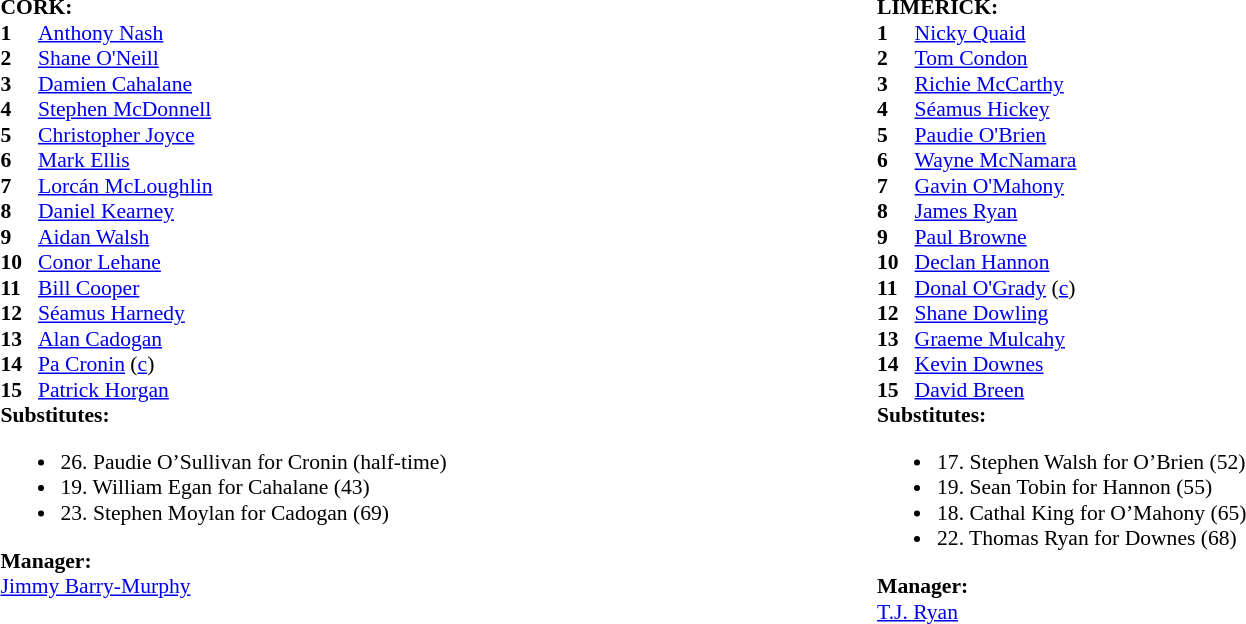<table width="75%">
<tr>
<td valign="top" width="50%"><br><table style="font-size: 90%" cellspacing="0" cellpadding="0">
<tr>
<td colspan="4"><strong>CORK:</strong></td>
</tr>
<tr>
<th width=25></th>
</tr>
<tr>
<td><strong>1</strong></td>
<td><a href='#'>Anthony Nash</a></td>
</tr>
<tr>
<td><strong>2</strong></td>
<td><a href='#'>Shane O'Neill</a></td>
</tr>
<tr>
<td><strong>3</strong></td>
<td><a href='#'>Damien Cahalane</a></td>
</tr>
<tr>
<td><strong>4</strong></td>
<td><a href='#'>Stephen McDonnell</a></td>
</tr>
<tr>
<td><strong>5</strong></td>
<td><a href='#'>Christopher Joyce</a></td>
</tr>
<tr>
<td><strong>6</strong></td>
<td><a href='#'>Mark Ellis</a></td>
</tr>
<tr>
<td><strong>7</strong></td>
<td><a href='#'>Lorcán McLoughlin</a></td>
</tr>
<tr>
<td><strong>8</strong></td>
<td><a href='#'>Daniel Kearney</a></td>
</tr>
<tr>
<td><strong>9</strong></td>
<td><a href='#'>Aidan Walsh</a></td>
</tr>
<tr>
<td><strong>10</strong></td>
<td><a href='#'>Conor Lehane</a></td>
</tr>
<tr>
<td><strong>11</strong></td>
<td><a href='#'>Bill Cooper</a></td>
</tr>
<tr>
<td><strong>12</strong></td>
<td><a href='#'>Séamus Harnedy</a></td>
</tr>
<tr>
<td><strong>13</strong></td>
<td><a href='#'>Alan Cadogan</a></td>
</tr>
<tr>
<td><strong>14</strong></td>
<td><a href='#'>Pa Cronin</a> (<a href='#'>c</a>)</td>
</tr>
<tr>
<td><strong>15</strong></td>
<td><a href='#'>Patrick Horgan</a></td>
</tr>
<tr>
<td colspan=3><strong>Substitutes:</strong><br><ul><li>26. Paudie O’Sullivan for Cronin (half-time)</li><li>19. William Egan for Cahalane (43)</li><li>23. Stephen Moylan for Cadogan (69)</li></ul></td>
</tr>
<tr>
<td colspan=3><strong>Manager:</strong></td>
</tr>
<tr>
<td colspan=4><a href='#'>Jimmy Barry-Murphy</a></td>
</tr>
</table>
</td>
<td valign="top" width="50%"><br><table style="font-size: 90%" cellspacing="0" cellpadding="0" align=center>
<tr>
<td colspan="4"><strong>LIMERICK:</strong></td>
</tr>
<tr>
<th width=25></th>
</tr>
<tr>
<td><strong>1</strong></td>
<td><a href='#'>Nicky Quaid</a></td>
</tr>
<tr>
<td><strong>2</strong></td>
<td><a href='#'>Tom Condon</a></td>
</tr>
<tr>
<td><strong>3</strong></td>
<td><a href='#'>Richie McCarthy</a></td>
</tr>
<tr>
<td><strong>4</strong></td>
<td><a href='#'>Séamus Hickey</a></td>
</tr>
<tr>
<td><strong>5</strong></td>
<td><a href='#'>Paudie O'Brien</a></td>
</tr>
<tr>
<td><strong>6</strong></td>
<td><a href='#'>Wayne McNamara</a></td>
</tr>
<tr>
<td><strong>7</strong></td>
<td><a href='#'>Gavin O'Mahony</a></td>
</tr>
<tr>
<td><strong>8</strong></td>
<td><a href='#'>James Ryan</a></td>
</tr>
<tr>
<td><strong>9</strong></td>
<td><a href='#'>Paul Browne</a></td>
</tr>
<tr>
<td><strong>10</strong></td>
<td><a href='#'>Declan Hannon</a></td>
</tr>
<tr>
<td><strong>11</strong></td>
<td><a href='#'>Donal O'Grady</a> (<a href='#'>c</a>)</td>
</tr>
<tr>
<td><strong>12</strong></td>
<td><a href='#'>Shane Dowling</a></td>
</tr>
<tr>
<td><strong>13</strong></td>
<td><a href='#'>Graeme Mulcahy</a></td>
</tr>
<tr>
<td><strong>14</strong></td>
<td><a href='#'>Kevin Downes</a></td>
</tr>
<tr>
<td><strong>15</strong></td>
<td><a href='#'>David Breen</a></td>
</tr>
<tr>
<td colspan=3><strong>Substitutes:</strong><br><ul><li>17. Stephen Walsh for O’Brien (52)</li><li>19. Sean Tobin for Hannon (55)</li><li>18. Cathal King for O’Mahony (65)</li><li>22. Thomas Ryan for Downes (68)</li></ul></td>
</tr>
<tr>
<td colspan=3><strong>Manager:</strong></td>
</tr>
<tr>
<td colspan=4><a href='#'>T.J. Ryan</a></td>
</tr>
</table>
</td>
</tr>
</table>
